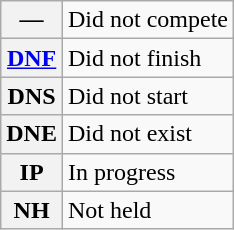<table class="wikitable">
<tr>
<th scope="row">—</th>
<td>Did not compete</td>
</tr>
<tr>
<th scope="row"><a href='#'>DNF</a></th>
<td>Did not finish</td>
</tr>
<tr>
<th scope="row">DNS</th>
<td>Did not start</td>
</tr>
<tr>
<th scope="row">DNE</th>
<td>Did not exist</td>
</tr>
<tr>
<th scope="row">IP</th>
<td>In progress</td>
</tr>
<tr>
<th scope="row">NH</th>
<td>Not held</td>
</tr>
</table>
